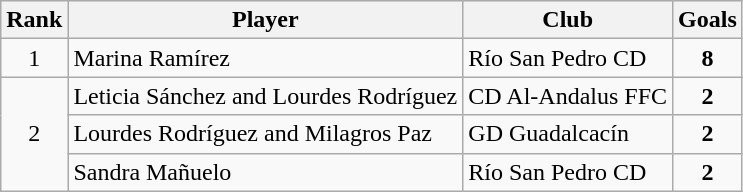<table class="wikitable" style="text-align:center">
<tr>
<th>Rank</th>
<th>Player</th>
<th>Club</th>
<th>Goals</th>
</tr>
<tr>
<td>1</td>
<td align="left">Marina Ramírez</td>
<td align="left">Río San Pedro CD</td>
<td><strong>8</strong></td>
</tr>
<tr>
<td rowspan="3">2</td>
<td align="left">Leticia Sánchez and Lourdes Rodríguez</td>
<td align="left">CD Al-Andalus FFC</td>
<td><strong>2</strong></td>
</tr>
<tr>
<td align="left">Lourdes Rodríguez and Milagros Paz</td>
<td align="left">GD Guadalcacín</td>
<td><strong>2</strong></td>
</tr>
<tr>
<td align="left">Sandra Mañuelo</td>
<td align="left">Río San Pedro CD</td>
<td><strong>2</strong></td>
</tr>
</table>
